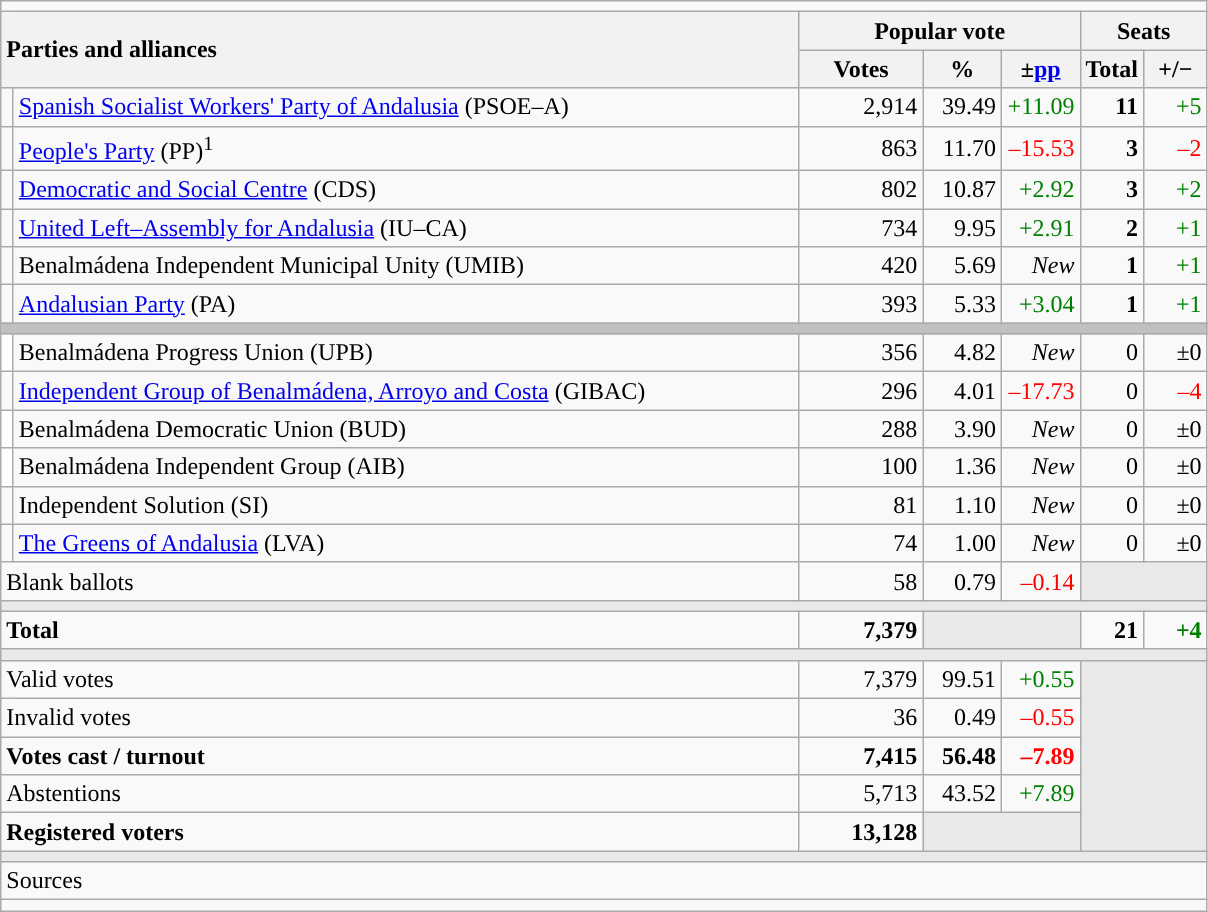<table class="wikitable" style="text-align:right;">
<tr>
<td colspan="7"></td>
</tr>
<tr>
<th style="text-align:left;" rowspan="2" colspan="2" width="525">Parties and alliances</th>
<th colspan="3">Popular vote</th>
<th colspan="2">Seats</th>
</tr>
<tr>
<th width="75">Votes</th>
<th width="45">%</th>
<th width="45">±<a href='#'>pp</a></th>
<th width="35">Total</th>
<th width="35">+/−</th>
</tr>
<tr>
<td width="1" style="color:inherit;background:"></td>
<td align="left"><a href='#'>Spanish Socialist Workers' Party of Andalusia</a> (PSOE–A)</td>
<td>2,914</td>
<td>39.49</td>
<td style="color:green;">+11.09</td>
<td><strong>11</strong></td>
<td style="color:green;">+5</td>
</tr>
<tr>
<td style="color:inherit;background:"></td>
<td align="left"><a href='#'>People's Party</a> (PP)<sup>1</sup></td>
<td>863</td>
<td>11.70</td>
<td style="color:red;">–15.53</td>
<td><strong>3</strong></td>
<td style="color:red;">–2</td>
</tr>
<tr>
<td style="color:inherit;background:"></td>
<td align="left"><a href='#'>Democratic and Social Centre</a> (CDS)</td>
<td>802</td>
<td>10.87</td>
<td style="color:green;">+2.92</td>
<td><strong>3</strong></td>
<td style="color:green;">+2</td>
</tr>
<tr>
<td style="color:inherit;background:"></td>
<td align="left"><a href='#'>United Left–Assembly for Andalusia</a> (IU–CA)</td>
<td>734</td>
<td>9.95</td>
<td style="color:green;">+2.91</td>
<td><strong>2</strong></td>
<td style="color:green;">+1</td>
</tr>
<tr>
<td style="color:inherit;background:"></td>
<td align="left">Benalmádena Independent Municipal Unity (UMIB)</td>
<td>420</td>
<td>5.69</td>
<td><em>New</em></td>
<td><strong>1</strong></td>
<td style="color:green;">+1</td>
</tr>
<tr>
<td style="color:inherit;background:"></td>
<td align="left"><a href='#'>Andalusian Party</a> (PA)</td>
<td>393</td>
<td>5.33</td>
<td style="color:green;">+3.04</td>
<td><strong>1</strong></td>
<td style="color:green;">+1</td>
</tr>
<tr>
<td colspan="7" bgcolor="#C0C0C0"></td>
</tr>
<tr>
<td bgcolor="white"></td>
<td align="left">Benalmádena Progress Union (UPB)</td>
<td>356</td>
<td>4.82</td>
<td><em>New</em></td>
<td>0</td>
<td>±0</td>
</tr>
<tr>
<td style="color:inherit;background:"></td>
<td align="left"><a href='#'>Independent Group of Benalmádena, Arroyo and Costa</a> (GIBAC)</td>
<td>296</td>
<td>4.01</td>
<td style="color:red;">–17.73</td>
<td>0</td>
<td style="color:red;">–4</td>
</tr>
<tr>
<td bgcolor="white"></td>
<td align="left">Benalmádena Democratic Union (BUD)</td>
<td>288</td>
<td>3.90</td>
<td><em>New</em></td>
<td>0</td>
<td>±0</td>
</tr>
<tr>
<td bgcolor="white"></td>
<td align="left">Benalmádena Independent Group (AIB)</td>
<td>100</td>
<td>1.36</td>
<td><em>New</em></td>
<td>0</td>
<td>±0</td>
</tr>
<tr>
<td style="color:inherit;background:"></td>
<td align="left">Independent Solution (SI)</td>
<td>81</td>
<td>1.10</td>
<td><em>New</em></td>
<td>0</td>
<td>±0</td>
</tr>
<tr>
<td style="color:inherit;background:"></td>
<td align="left"><a href='#'>The Greens of Andalusia</a> (LVA)</td>
<td>74</td>
<td>1.00</td>
<td><em>New</em></td>
<td>0</td>
<td>±0</td>
</tr>
<tr>
<td align="left" colspan="2">Blank ballots</td>
<td>58</td>
<td>0.79</td>
<td style="color:red;">–0.14</td>
<td bgcolor="#E9E9E9" colspan="2"></td>
</tr>
<tr>
<td colspan="7" bgcolor="#E9E9E9"></td>
</tr>
<tr style="font-weight:bold;">
<td align="left" colspan="2">Total</td>
<td>7,379</td>
<td bgcolor="#E9E9E9" colspan="2"></td>
<td>21</td>
<td style="color:green;">+4</td>
</tr>
<tr>
<td colspan="7" bgcolor="#E9E9E9"></td>
</tr>
<tr>
<td align="left" colspan="2">Valid votes</td>
<td>7,379</td>
<td>99.51</td>
<td style="color:green;">+0.55</td>
<td bgcolor="#E9E9E9" colspan="2" rowspan="5"></td>
</tr>
<tr>
<td align="left" colspan="2">Invalid votes</td>
<td>36</td>
<td>0.49</td>
<td style="color:red;">–0.55</td>
</tr>
<tr style="font-weight:bold;">
<td align="left" colspan="2">Votes cast / turnout</td>
<td>7,415</td>
<td>56.48</td>
<td style="color:red;">–7.89</td>
</tr>
<tr>
<td align="left" colspan="2">Abstentions</td>
<td>5,713</td>
<td>43.52</td>
<td style="color:green;">+7.89</td>
</tr>
<tr style="font-weight:bold;">
<td align="left" colspan="2">Registered voters</td>
<td>13,128</td>
<td bgcolor="#E9E9E9" colspan="2"></td>
</tr>
<tr>
<td colspan="7" bgcolor="#E9E9E9"></td>
</tr>
<tr>
<td align="left" colspan="7">Sources</td>
</tr>
<tr>
<td colspan="7" style="text-align:left; max-width:790px;"></td>
</tr>
</table>
